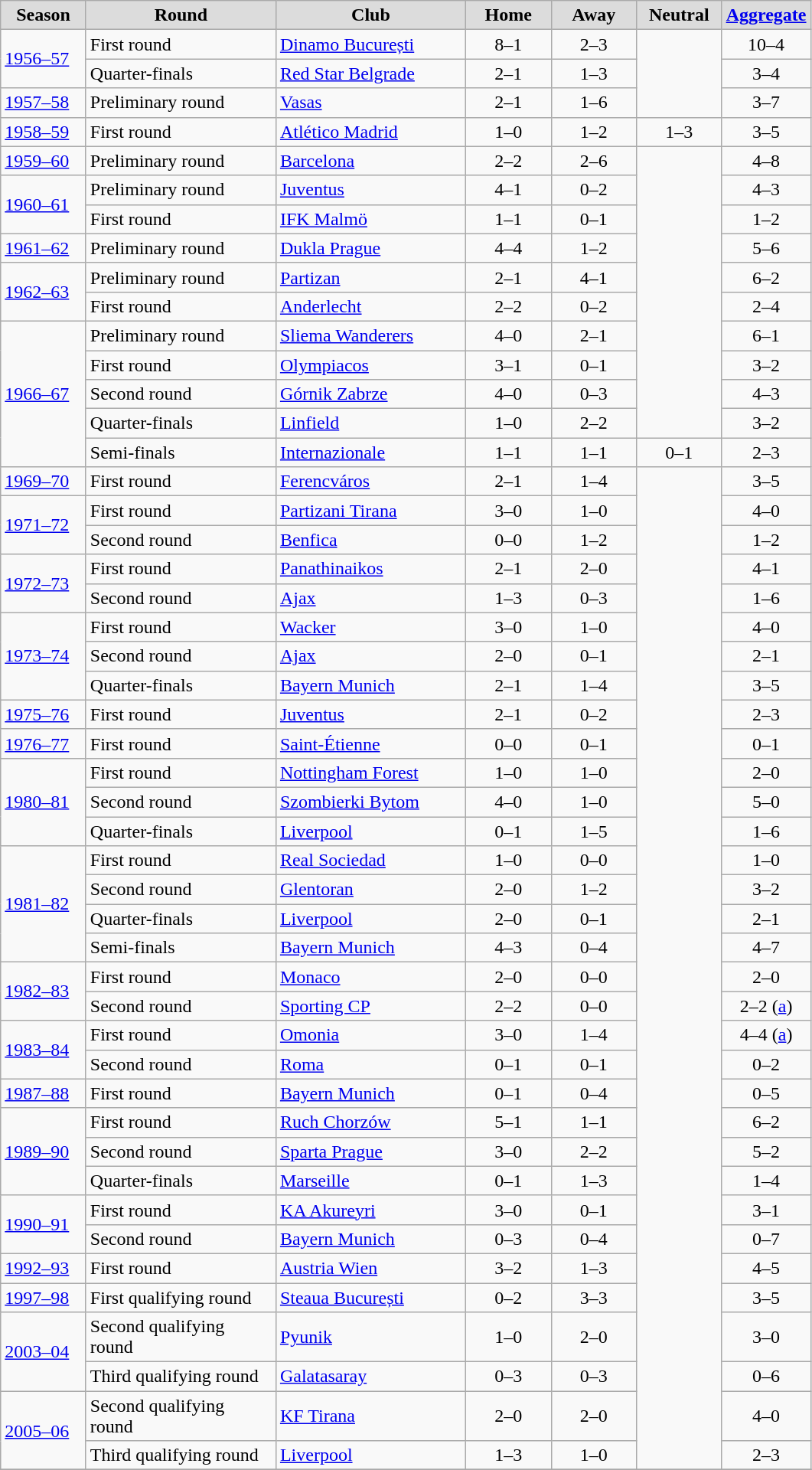<table class="wikitable" style="text-align:center">
<tr>
<th width="67" style="background:#DCDCDC">Season</th>
<th width="158" style="background:#DCDCDC">Round</th>
<th width="158" style="background:#DCDCDC">Club</th>
<th width="67" style="background:#DCDCDC">Home</th>
<th width="67" style="background:#DCDCDC">Away</th>
<th width="67" style="background:#DCDCDC">Neutral</th>
<th width="67" style="background:#DCDCDC"><a href='#'>Aggregate</a></th>
</tr>
<tr>
<td rowspan=2 align=left><a href='#'>1956–57</a></td>
<td align=left>First round</td>
<td align=left> <a href='#'>Dinamo București</a></td>
<td>8–1</td>
<td>2–3</td>
<td rowspan="3"></td>
<td>10–4</td>
</tr>
<tr>
<td align=left>Quarter-finals</td>
<td align=left> <a href='#'>Red Star Belgrade</a></td>
<td>2–1</td>
<td>1–3</td>
<td>3–4</td>
</tr>
<tr>
<td align=left><a href='#'>1957–58</a></td>
<td align=left>Preliminary round</td>
<td align=left> <a href='#'>Vasas</a></td>
<td>2–1</td>
<td>1–6</td>
<td>3–7</td>
</tr>
<tr>
<td align=left><a href='#'>1958–59</a></td>
<td align=left>First round</td>
<td align=left> <a href='#'>Atlético Madrid</a></td>
<td>1–0</td>
<td>1–2</td>
<td>1–3</td>
<td>3–5</td>
</tr>
<tr>
<td align=left><a href='#'>1959–60</a></td>
<td align=left>Preliminary round</td>
<td align=left> <a href='#'>Barcelona</a></td>
<td>2–2</td>
<td>2–6</td>
<td rowspan="10"></td>
<td>4–8</td>
</tr>
<tr>
<td rowspan=2 align=left><a href='#'>1960–61</a></td>
<td align=left>Preliminary round</td>
<td align=left> <a href='#'>Juventus</a></td>
<td>4–1</td>
<td>0–2</td>
<td>4–3</td>
</tr>
<tr>
<td align=left>First round</td>
<td align=left> <a href='#'>IFK Malmö</a></td>
<td>1–1</td>
<td>0–1</td>
<td>1–2</td>
</tr>
<tr>
<td align=left><a href='#'>1961–62</a></td>
<td align=left>Preliminary round</td>
<td align=left> <a href='#'>Dukla Prague</a></td>
<td>4–4</td>
<td>1–2</td>
<td>5–6</td>
</tr>
<tr>
<td rowspan=2 align=left><a href='#'>1962–63</a></td>
<td align=left>Preliminary round</td>
<td align=left> <a href='#'>Partizan</a></td>
<td>2–1</td>
<td>4–1</td>
<td>6–2</td>
</tr>
<tr>
<td align=left>First round</td>
<td align=left> <a href='#'>Anderlecht</a></td>
<td>2–2</td>
<td>0–2</td>
<td>2–4</td>
</tr>
<tr>
<td rowspan=5 align=left><a href='#'>1966–67</a></td>
<td align=left>Preliminary round</td>
<td align=left> <a href='#'>Sliema Wanderers</a></td>
<td>4–0</td>
<td>2–1</td>
<td>6–1</td>
</tr>
<tr>
<td align=left>First round</td>
<td align=left> <a href='#'>Olympiacos</a></td>
<td>3–1</td>
<td>0–1</td>
<td>3–2</td>
</tr>
<tr>
<td align=left>Second round</td>
<td align=left> <a href='#'>Górnik Zabrze</a></td>
<td>4–0</td>
<td>0–3</td>
<td>4–3</td>
</tr>
<tr>
<td align=left>Quarter-finals</td>
<td align=left> <a href='#'>Linfield</a></td>
<td>1–0</td>
<td>2–2</td>
<td>3–2</td>
</tr>
<tr>
<td align=left>Semi-finals</td>
<td align=left> <a href='#'>Internazionale</a></td>
<td>1–1</td>
<td>1–1</td>
<td>0–1</td>
<td>2–3</td>
</tr>
<tr>
<td align=left><a href='#'>1969–70</a></td>
<td align=left>First round</td>
<td align=left> <a href='#'>Ferencváros</a></td>
<td>2–1</td>
<td>1–4</td>
<td rowspan="33"></td>
<td>3–5</td>
</tr>
<tr>
<td rowspan=2 align=left><a href='#'>1971–72</a></td>
<td align=left>First round</td>
<td align=left> <a href='#'>Partizani Tirana</a></td>
<td>3–0</td>
<td>1–0</td>
<td>4–0</td>
</tr>
<tr>
<td align=left>Second round</td>
<td align=left> <a href='#'>Benfica</a></td>
<td>0–0</td>
<td>1–2</td>
<td>1–2</td>
</tr>
<tr>
<td rowspan=2 align=left><a href='#'>1972–73</a></td>
<td align=left>First round</td>
<td align=left> <a href='#'>Panathinaikos</a></td>
<td>2–1</td>
<td>2–0</td>
<td>4–1</td>
</tr>
<tr>
<td align=left>Second round</td>
<td align=left> <a href='#'>Ajax</a></td>
<td>1–3</td>
<td>0–3</td>
<td>1–6</td>
</tr>
<tr>
<td rowspan=3 align=left><a href='#'>1973–74</a></td>
<td align=left>First round</td>
<td align=left> <a href='#'>Wacker</a></td>
<td>3–0</td>
<td>1–0</td>
<td>4–0</td>
</tr>
<tr>
<td align=left>Second round</td>
<td align=left> <a href='#'>Ajax</a></td>
<td>2–0</td>
<td>0–1</td>
<td>2–1</td>
</tr>
<tr>
<td align=left>Quarter-finals</td>
<td align=left> <a href='#'>Bayern Munich</a></td>
<td>2–1</td>
<td>1–4</td>
<td>3–5</td>
</tr>
<tr>
<td align=left><a href='#'>1975–76</a></td>
<td align=left>First round</td>
<td align=left> <a href='#'>Juventus</a></td>
<td>2–1</td>
<td>0–2</td>
<td>2–3</td>
</tr>
<tr>
<td align=left><a href='#'>1976–77</a></td>
<td align=left>First round</td>
<td align=left> <a href='#'>Saint-Étienne</a></td>
<td>0–0</td>
<td>0–1</td>
<td>0–1</td>
</tr>
<tr>
<td rowspan=3 align=left><a href='#'>1980–81</a></td>
<td align=left>First round</td>
<td align=left> <a href='#'>Nottingham Forest</a></td>
<td>1–0</td>
<td>1–0</td>
<td>2–0</td>
</tr>
<tr>
<td align=left>Second round</td>
<td align=left> <a href='#'>Szombierki Bytom</a></td>
<td>4–0</td>
<td>1–0</td>
<td>5–0</td>
</tr>
<tr>
<td align=left>Quarter-finals</td>
<td align=left> <a href='#'>Liverpool</a></td>
<td>0–1</td>
<td>1–5</td>
<td>1–6</td>
</tr>
<tr>
<td rowspan=4 align=left><a href='#'>1981–82</a></td>
<td align=left>First round</td>
<td align=left> <a href='#'>Real Sociedad</a></td>
<td>1–0</td>
<td>0–0</td>
<td>1–0</td>
</tr>
<tr>
<td align=left>Second round</td>
<td align=left> <a href='#'>Glentoran</a></td>
<td>2–0</td>
<td>1–2</td>
<td>3–2</td>
</tr>
<tr>
<td align=left>Quarter-finals</td>
<td align=left> <a href='#'>Liverpool</a></td>
<td>2–0</td>
<td>0–1</td>
<td>2–1</td>
</tr>
<tr>
<td align=left>Semi-finals</td>
<td align=left> <a href='#'>Bayern Munich</a></td>
<td>4–3</td>
<td>0–4</td>
<td>4–7</td>
</tr>
<tr>
<td rowspan=2 align=left><a href='#'>1982–83</a></td>
<td align=left>First round</td>
<td align=left> <a href='#'>Monaco</a></td>
<td>2–0</td>
<td>0–0</td>
<td>2–0</td>
</tr>
<tr>
<td align=left>Second round</td>
<td align=left> <a href='#'>Sporting CP</a></td>
<td>2–2</td>
<td>0–0</td>
<td>2–2 (<a href='#'>a</a>)</td>
</tr>
<tr>
<td rowspan=2 align=left><a href='#'>1983–84</a></td>
<td align=left>First round</td>
<td align=left> <a href='#'>Omonia</a></td>
<td>3–0</td>
<td>1–4</td>
<td>4–4 (<a href='#'>a</a>)</td>
</tr>
<tr>
<td align=left>Second round</td>
<td align=left> <a href='#'>Roma</a></td>
<td>0–1</td>
<td>0–1</td>
<td>0–2</td>
</tr>
<tr>
<td align=left><a href='#'>1987–88</a></td>
<td align=left>First round</td>
<td align=left> <a href='#'>Bayern Munich</a></td>
<td>0–1</td>
<td>0–4</td>
<td>0–5</td>
</tr>
<tr>
<td rowspan=3 align=left><a href='#'>1989–90</a></td>
<td align=left>First round</td>
<td align=left> <a href='#'>Ruch Chorzów</a></td>
<td>5–1</td>
<td>1–1</td>
<td>6–2</td>
</tr>
<tr>
<td align=left>Second round</td>
<td align=left> <a href='#'>Sparta Prague</a></td>
<td>3–0</td>
<td>2–2</td>
<td>5–2</td>
</tr>
<tr>
<td align=left>Quarter-finals</td>
<td align=left> <a href='#'>Marseille</a></td>
<td>0–1</td>
<td>1–3</td>
<td>1–4</td>
</tr>
<tr>
<td rowspan=2 align=left><a href='#'>1990–91</a></td>
<td align=left>First round</td>
<td align=left> <a href='#'>KA Akureyri</a></td>
<td>3–0</td>
<td>0–1</td>
<td>3–1</td>
</tr>
<tr>
<td align=left>Second round</td>
<td align=left> <a href='#'>Bayern Munich</a></td>
<td>0–3</td>
<td>0–4</td>
<td>0–7</td>
</tr>
<tr>
<td align=left><a href='#'>1992–93</a></td>
<td align=left>First round</td>
<td align=left> <a href='#'>Austria Wien</a></td>
<td>3–2</td>
<td>1–3</td>
<td>4–5</td>
</tr>
<tr>
<td align=left><a href='#'>1997–98</a></td>
<td align=left>First qualifying round</td>
<td align=left> <a href='#'>Steaua București</a></td>
<td>0–2</td>
<td>3–3</td>
<td>3–5</td>
</tr>
<tr>
<td rowspan=2 align=left><a href='#'>2003–04</a></td>
<td align=left>Second qualifying round</td>
<td align=left> <a href='#'>Pyunik</a></td>
<td>1–0</td>
<td>2–0</td>
<td>3–0</td>
</tr>
<tr>
<td align=left>Third qualifying round</td>
<td align=left> <a href='#'>Galatasaray</a></td>
<td>0–3</td>
<td>0–3</td>
<td>0–6</td>
</tr>
<tr>
<td rowspan=2 align=left><a href='#'>2005–06</a></td>
<td align=left>Second qualifying round</td>
<td align=left> <a href='#'>KF Tirana</a></td>
<td>2–0</td>
<td>2–0</td>
<td>4–0</td>
</tr>
<tr>
<td align=left>Third qualifying round</td>
<td align=left> <a href='#'>Liverpool</a></td>
<td>1–3</td>
<td>1–0</td>
<td>2–3</td>
</tr>
<tr>
</tr>
</table>
